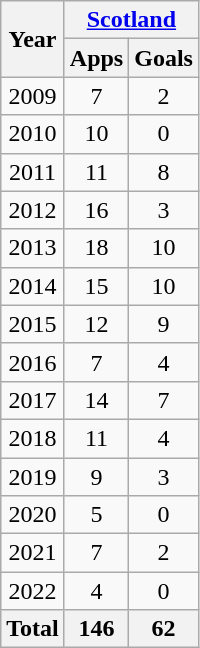<table class="wikitable" style="text-align:center">
<tr>
<th rowspan=2>Year</th>
<th colspan=2><a href='#'>Scotland</a></th>
</tr>
<tr>
<th>Apps</th>
<th>Goals</th>
</tr>
<tr>
<td>2009</td>
<td>7</td>
<td>2</td>
</tr>
<tr>
<td>2010</td>
<td>10</td>
<td>0</td>
</tr>
<tr>
<td>2011</td>
<td>11</td>
<td>8</td>
</tr>
<tr>
<td>2012</td>
<td>16</td>
<td>3</td>
</tr>
<tr>
<td>2013</td>
<td>18</td>
<td>10</td>
</tr>
<tr>
<td>2014</td>
<td>15</td>
<td>10</td>
</tr>
<tr>
<td>2015</td>
<td>12</td>
<td>9</td>
</tr>
<tr>
<td>2016</td>
<td>7</td>
<td>4</td>
</tr>
<tr>
<td>2017</td>
<td>14</td>
<td>7</td>
</tr>
<tr>
<td>2018</td>
<td>11</td>
<td>4</td>
</tr>
<tr>
<td>2019</td>
<td>9</td>
<td>3</td>
</tr>
<tr>
<td>2020</td>
<td>5</td>
<td>0</td>
</tr>
<tr>
<td>2021</td>
<td>7</td>
<td>2</td>
</tr>
<tr>
<td>2022</td>
<td>4</td>
<td>0</td>
</tr>
<tr>
<th>Total</th>
<th>146</th>
<th>62</th>
</tr>
</table>
